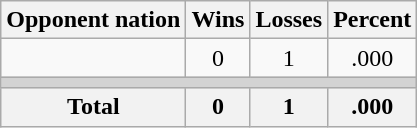<table class=wikitable>
<tr>
<th>Opponent nation</th>
<th>Wins</th>
<th>Losses</th>
<th>Percent</th>
</tr>
<tr align=center>
<td align=left></td>
<td>0</td>
<td>1</td>
<td>.000</td>
</tr>
<tr>
<td colspan=4 bgcolor=lightgray></td>
</tr>
<tr>
<th>Total</th>
<th>0</th>
<th>1</th>
<th>.000</th>
</tr>
</table>
